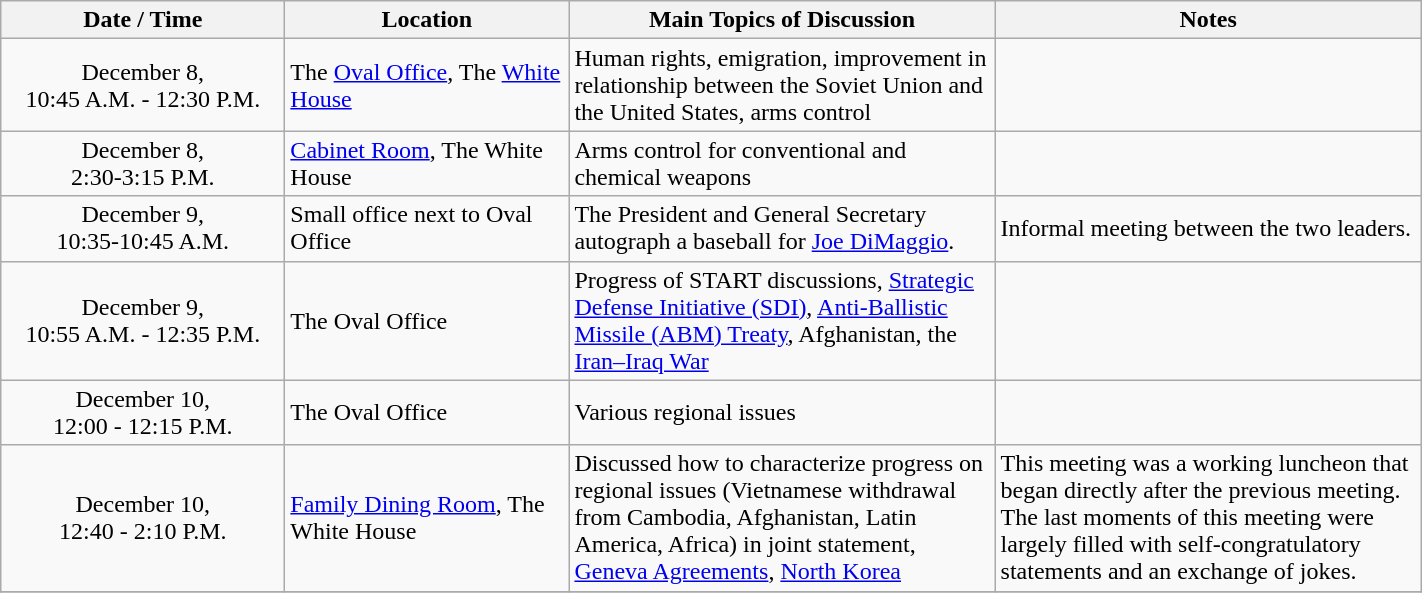<table width="75%" class="wikitable" style="margin: 1em auto 1em auto;">
<tr>
<th width="20%">Date / Time</th>
<th width="20%">Location</th>
<th width="30%">Main Topics of Discussion</th>
<th width="30%">Notes</th>
</tr>
<tr>
<td align="center">December 8,<br>10:45 A.M. - 12:30 P.M.</td>
<td>The <a href='#'>Oval Office</a>, The <a href='#'>White House</a></td>
<td>Human rights, emigration, improvement in relationship between the Soviet Union and the United States, arms control</td>
<td></td>
</tr>
<tr>
<td align="center">December 8,<br>2:30-3:15 P.M.</td>
<td><a href='#'>Cabinet Room</a>, The White House</td>
<td>Arms control for conventional and chemical weapons</td>
<td></td>
</tr>
<tr>
<td align="center">December 9,<br>10:35-10:45 A.M.</td>
<td>Small office next to Oval Office</td>
<td>The President and General Secretary autograph a baseball for <a href='#'>Joe DiMaggio</a>.</td>
<td>Informal meeting between the two leaders.</td>
</tr>
<tr>
<td align="center">December 9,<br>10:55 A.M. - 12:35 P.M.</td>
<td>The Oval Office</td>
<td>Progress of START discussions, <a href='#'>Strategic Defense Initiative (SDI)</a>, <a href='#'>Anti-Ballistic Missile (ABM) Treaty</a>, Afghanistan, the <a href='#'>Iran–Iraq War</a></td>
<td></td>
</tr>
<tr>
<td align="center">December 10,<br>12:00 - 12:15 P.M.</td>
<td>The Oval Office</td>
<td>Various regional issues</td>
<td></td>
</tr>
<tr>
<td align="center">December 10,<br>12:40 - 2:10 P.M.</td>
<td><a href='#'>Family Dining Room</a>, The White House</td>
<td>Discussed how to characterize progress on regional issues (Vietnamese withdrawal from Cambodia, Afghanistan, Latin America, Africa) in joint statement, <a href='#'>Geneva Agreements</a>, <a href='#'>North Korea</a></td>
<td>This meeting was a working luncheon that began directly after the previous meeting. The last moments of this meeting were largely filled with self-congratulatory statements and an exchange of jokes.</td>
</tr>
<tr>
</tr>
</table>
